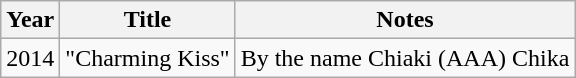<table class="wikitable">
<tr>
<th>Year</th>
<th>Title</th>
<th>Notes</th>
</tr>
<tr>
<td>2014</td>
<td>"Charming Kiss"</td>
<td>By the name Chiaki (AAA) Chika</td>
</tr>
</table>
